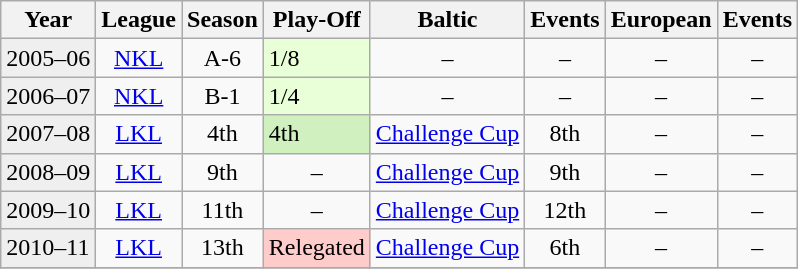<table class="wikitable">
<tr>
<th>Year</th>
<th>League</th>
<th>Season</th>
<th>Play-Off</th>
<th>Baltic</th>
<th>Events</th>
<th>European</th>
<th>Events</th>
</tr>
<tr>
<td style="background:#efefef;">2005–06</td>
<td align="center"><a href='#'>NKL</a></td>
<td align="center">A-6</td>
<td style="background:#E8FFD8;">1/8</td>
<td align="center">–</td>
<td align="center">–</td>
<td align="center">–</td>
<td align="center">–</td>
</tr>
<tr>
<td style="background:#efefef;">2006–07</td>
<td align="center"><a href='#'>NKL</a></td>
<td align="center">B-1</td>
<td style="background:#E8FFD8;">1/4</td>
<td align="center">–</td>
<td align="center">–</td>
<td align="center">–</td>
<td align="center">–</td>
</tr>
<tr>
<td style="background:#efefef;">2007–08</td>
<td align="center"><a href='#'>LKL</a></td>
<td align="center">4th</td>
<td style="background:#D0F0C0;">4th</td>
<td><a href='#'>Challenge Cup</a></td>
<td align="center">8th</td>
<td align="center">–</td>
<td align="center">–</td>
</tr>
<tr>
<td style="background:#efefef;">2008–09</td>
<td align="center"><a href='#'>LKL</a></td>
<td align="center">9th</td>
<td align="center">–</td>
<td><a href='#'>Challenge Cup</a></td>
<td align="center">9th</td>
<td align="center">–</td>
<td align="center">–</td>
</tr>
<tr>
<td style="background:#efefef;">2009–10</td>
<td align="center"><a href='#'>LKL</a></td>
<td align="center">11th</td>
<td align="center">–</td>
<td><a href='#'>Challenge Cup</a></td>
<td align="center">12th</td>
<td align="center">–</td>
<td align="center">–</td>
</tr>
<tr>
<td style="background:#efefef;">2010–11</td>
<td align="center"><a href='#'>LKL</a></td>
<td align="center">13th</td>
<td style="background:#FFCCCC;">Relegated</td>
<td><a href='#'>Challenge Cup</a></td>
<td align="center">6th</td>
<td align="center">–</td>
<td align="center">–</td>
</tr>
<tr>
</tr>
</table>
